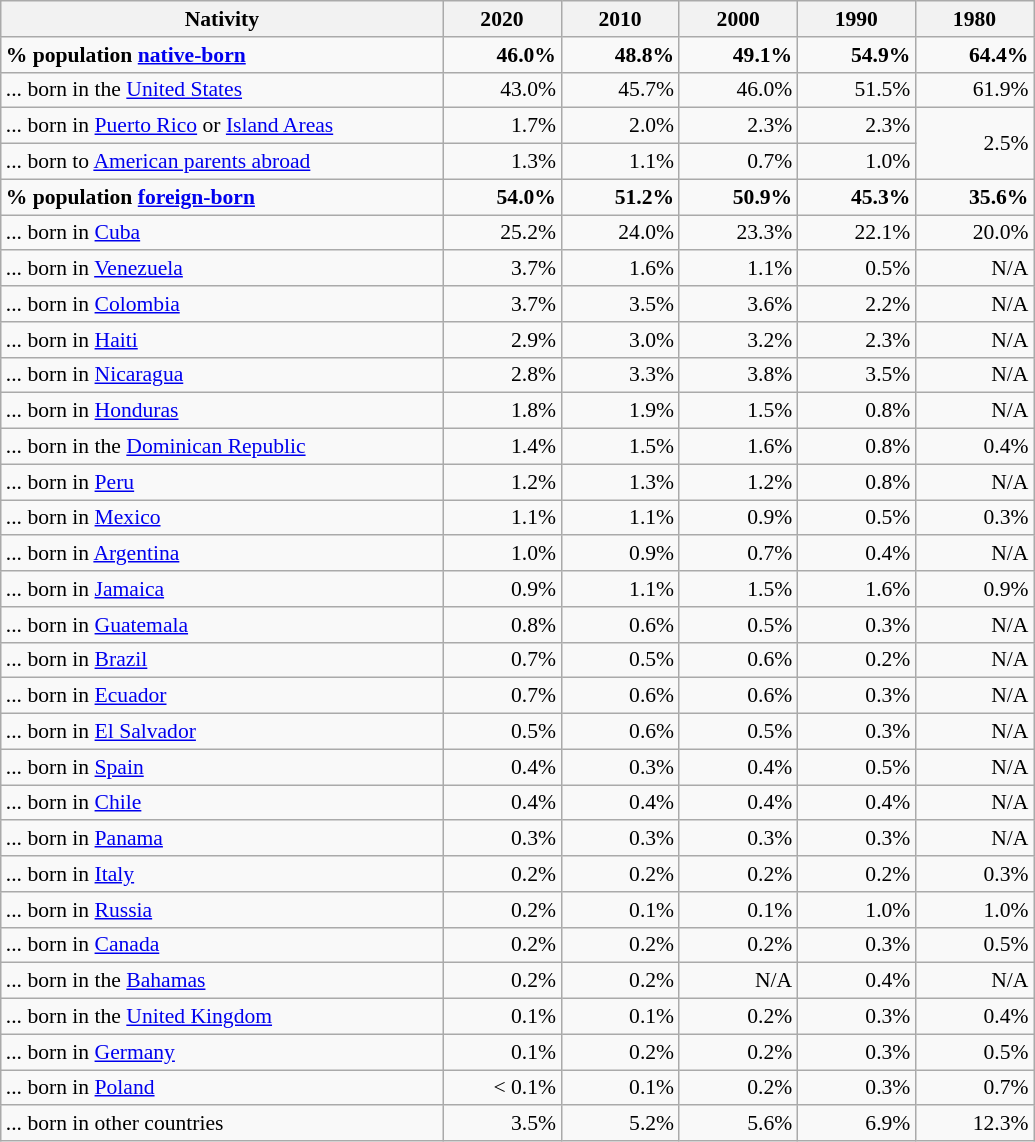<table class="wikitable" style="font-size: 90%; text-align: right;">
<tr>
<th style="width: 20em;">Nativity</th>
<th style="width: 5em;">2020</th>
<th style="width: 5em;">2010</th>
<th style="width: 5em;">2000</th>
<th style="width: 5em;">1990</th>
<th style="width: 5em;">1980</th>
</tr>
<tr>
<td style="text-align:left"><strong>% population <a href='#'>native-born</a></strong></td>
<td><strong>46.0%</strong></td>
<td><strong>48.8%</strong></td>
<td><strong>49.1%</strong></td>
<td><strong>54.9%</strong></td>
<td><strong>64.4%</strong></td>
</tr>
<tr>
<td style="text-align:left">... born in the <a href='#'>United States</a></td>
<td>43.0%</td>
<td>45.7%</td>
<td>46.0%</td>
<td>51.5%</td>
<td>61.9%</td>
</tr>
<tr>
<td style="text-align:left">... born in <a href='#'>Puerto Rico</a> or <a href='#'>Island Areas</a></td>
<td>1.7%</td>
<td>2.0%</td>
<td>2.3%</td>
<td>2.3%</td>
<td rowspan="2">2.5%</td>
</tr>
<tr>
<td style="text-align:left">... born to <a href='#'>American parents abroad</a></td>
<td>1.3%</td>
<td>1.1%</td>
<td>0.7%</td>
<td>1.0%</td>
</tr>
<tr>
<td style="text-align:left"><strong>% population <a href='#'>foreign-born</a></strong></td>
<td><strong>54.0%</strong></td>
<td><strong>51.2%</strong></td>
<td><strong>50.9%</strong></td>
<td><strong>45.3%</strong></td>
<td><strong>35.6%</strong></td>
</tr>
<tr>
<td style="text-align:left">... born in <a href='#'>Cuba</a></td>
<td>25.2%</td>
<td>24.0%</td>
<td>23.3%</td>
<td>22.1%</td>
<td>20.0%</td>
</tr>
<tr>
<td style="text-align:left">... born in <a href='#'>Venezuela</a></td>
<td>3.7%</td>
<td>1.6%</td>
<td>1.1%</td>
<td>0.5%</td>
<td>N/A</td>
</tr>
<tr>
<td style="text-align:left">... born in <a href='#'>Colombia</a></td>
<td>3.7%</td>
<td>3.5%</td>
<td>3.6%</td>
<td>2.2%</td>
<td>N/A</td>
</tr>
<tr>
<td style="text-align:left">... born in <a href='#'>Haiti</a></td>
<td>2.9%</td>
<td>3.0%</td>
<td>3.2%</td>
<td>2.3%</td>
<td>N/A</td>
</tr>
<tr>
<td style="text-align:left">... born in <a href='#'>Nicaragua</a></td>
<td>2.8%</td>
<td>3.3%</td>
<td>3.8%</td>
<td>3.5%</td>
<td>N/A</td>
</tr>
<tr>
<td style="text-align:left">... born in <a href='#'>Honduras</a></td>
<td>1.8%</td>
<td>1.9%</td>
<td>1.5%</td>
<td>0.8%</td>
<td>N/A</td>
</tr>
<tr>
<td style="text-align:left">... born in the <a href='#'>Dominican Republic</a></td>
<td>1.4%</td>
<td>1.5%</td>
<td>1.6%</td>
<td>0.8%</td>
<td>0.4%</td>
</tr>
<tr>
<td style="text-align:left">... born in <a href='#'>Peru</a></td>
<td>1.2%</td>
<td>1.3%</td>
<td>1.2%</td>
<td>0.8%</td>
<td>N/A</td>
</tr>
<tr>
<td style="text-align:left">... born in <a href='#'>Mexico</a></td>
<td>1.1%</td>
<td>1.1%</td>
<td>0.9%</td>
<td>0.5%</td>
<td>0.3%</td>
</tr>
<tr>
<td style="text-align:left">... born in <a href='#'>Argentina</a></td>
<td>1.0%</td>
<td>0.9%</td>
<td>0.7%</td>
<td>0.4%</td>
<td>N/A</td>
</tr>
<tr>
<td style="text-align:left">... born in <a href='#'>Jamaica</a></td>
<td>0.9%</td>
<td>1.1%</td>
<td>1.5%</td>
<td>1.6%</td>
<td>0.9%</td>
</tr>
<tr>
<td style="text-align:left">... born in <a href='#'>Guatemala</a></td>
<td>0.8%</td>
<td>0.6%</td>
<td>0.5%</td>
<td>0.3%</td>
<td>N/A</td>
</tr>
<tr>
<td style="text-align:left">... born in <a href='#'>Brazil</a></td>
<td>0.7%</td>
<td>0.5%</td>
<td>0.6%</td>
<td>0.2%</td>
<td>N/A</td>
</tr>
<tr>
<td style="text-align:left">... born in <a href='#'>Ecuador</a></td>
<td>0.7%</td>
<td>0.6%</td>
<td>0.6%</td>
<td>0.3%</td>
<td>N/A</td>
</tr>
<tr>
<td style="text-align:left">... born in <a href='#'>El Salvador</a></td>
<td>0.5%</td>
<td>0.6%</td>
<td>0.5%</td>
<td>0.3%</td>
<td>N/A</td>
</tr>
<tr>
<td style="text-align:left">... born in <a href='#'>Spain</a></td>
<td>0.4%</td>
<td>0.3%</td>
<td>0.4%</td>
<td>0.5%</td>
<td>N/A</td>
</tr>
<tr>
<td style="text-align:left">... born in <a href='#'>Chile</a></td>
<td>0.4%</td>
<td>0.4%</td>
<td>0.4%</td>
<td>0.4%</td>
<td>N/A</td>
</tr>
<tr>
<td style="text-align:left">... born in <a href='#'>Panama</a></td>
<td>0.3%</td>
<td>0.3%</td>
<td>0.3%</td>
<td>0.3%</td>
<td>N/A</td>
</tr>
<tr>
<td style="text-align:left">... born in <a href='#'>Italy</a></td>
<td>0.2%</td>
<td>0.2%</td>
<td>0.2%</td>
<td>0.2%</td>
<td>0.3%</td>
</tr>
<tr>
<td style="text-align:left">... born in <a href='#'>Russia</a></td>
<td>0.2%</td>
<td>0.1%</td>
<td>0.1%</td>
<td>1.0%</td>
<td>1.0%</td>
</tr>
<tr>
<td style="text-align:left">... born in <a href='#'>Canada</a></td>
<td>0.2%</td>
<td>0.2%</td>
<td>0.2%</td>
<td>0.3%</td>
<td>0.5%</td>
</tr>
<tr>
<td style="text-align:left">... born in the <a href='#'>Bahamas</a></td>
<td>0.2%</td>
<td>0.2%</td>
<td>N/A</td>
<td>0.4%</td>
<td>N/A</td>
</tr>
<tr>
<td style="text-align:left">... born in the <a href='#'>United Kingdom</a></td>
<td>0.1%</td>
<td>0.1%</td>
<td>0.2%</td>
<td>0.3%</td>
<td>0.4%</td>
</tr>
<tr>
<td style="text-align:left">... born in <a href='#'>Germany</a></td>
<td>0.1%</td>
<td>0.2%</td>
<td>0.2%</td>
<td>0.3%</td>
<td>0.5%</td>
</tr>
<tr>
<td style="text-align:left">... born in <a href='#'>Poland</a></td>
<td>< 0.1%</td>
<td>0.1%</td>
<td>0.2%</td>
<td>0.3%</td>
<td>0.7%</td>
</tr>
<tr>
<td style="text-align:left">... born in other countries</td>
<td>3.5%</td>
<td>5.2%</td>
<td>5.6%</td>
<td>6.9%</td>
<td>12.3%</td>
</tr>
</table>
